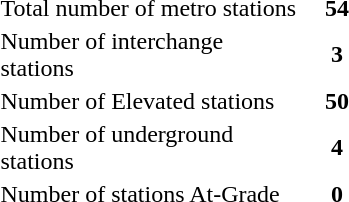<table class="₠wikitable" width="20%">
<tr>
<td>Total number of metro stations</td>
<td width="5%" align="center"><strong>54</strong></td>
</tr>
<tr>
<td width="20%">Number of interchange stations</td>
<td width="5%" align="center"><strong>3</strong></td>
</tr>
<tr>
<td width="20%">Number of Elevated stations</td>
<td width="5%" align="center"><strong>50</strong></td>
</tr>
<tr>
<td width="20%">Number of underground stations</td>
<td width="5%" align="center"><strong>4</strong></td>
</tr>
<tr>
<td width="20%">Number of stations At-Grade</td>
<td width="5%" align="center"><strong>0</strong></td>
</tr>
</table>
